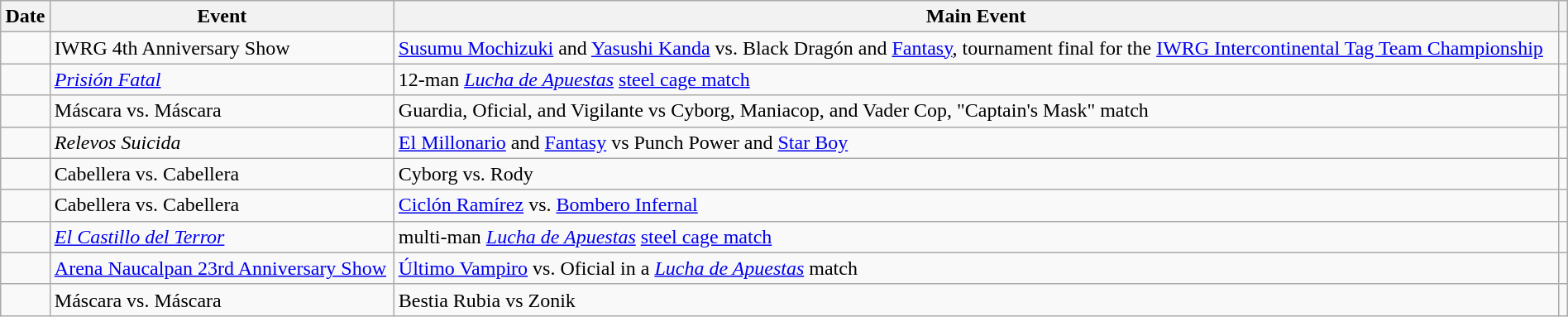<table class="wikitable sortable" width=100%>
<tr>
<th scope="col">Date</th>
<th scope="col">Event</th>
<th class=unsortable scope="col">Main Event</th>
<th class=unsortable scope="col"></th>
</tr>
<tr>
<td></td>
<td>IWRG 4th Anniversary Show</td>
<td><a href='#'>Susumu Mochizuki</a> and <a href='#'>Yasushi Kanda</a> vs. Black Dragón and <a href='#'>Fantasy</a>, tournament final for the <a href='#'>IWRG Intercontinental Tag Team Championship</a></td>
<td></td>
</tr>
<tr>
<td></td>
<td><em><a href='#'>Prisión Fatal</a></em></td>
<td>12-man <em><a href='#'>Lucha de Apuestas</a></em> <a href='#'>steel cage match</a></td>
<td></td>
</tr>
<tr>
<td></td>
<td>Máscara vs. Máscara</td>
<td>Guardia, Oficial, and Vigilante vs Cyborg, Maniacop, and Vader Cop, "Captain's Mask" match</td>
<td></td>
</tr>
<tr>
<td></td>
<td><em>Relevos Suicida</em></td>
<td><a href='#'>El Millonario</a> and <a href='#'>Fantasy</a> vs Punch Power and <a href='#'>Star Boy</a></td>
<td></td>
</tr>
<tr>
<td></td>
<td>Cabellera vs. Cabellera</td>
<td>Cyborg vs. Rody</td>
<td></td>
</tr>
<tr>
<td></td>
<td>Cabellera vs. Cabellera</td>
<td><a href='#'>Ciclón Ramírez</a> vs. <a href='#'>Bombero Infernal</a></td>
<td></td>
</tr>
<tr>
<td></td>
<td><em><a href='#'>El Castillo del Terror</a></em></td>
<td>multi-man <em><a href='#'>Lucha de Apuestas</a></em> <a href='#'>steel cage match</a></td>
<td></td>
</tr>
<tr>
<td></td>
<td><a href='#'>Arena Naucalpan 23rd Anniversary Show</a></td>
<td><a href='#'>Último Vampiro</a> vs. Oficial in a <em><a href='#'>Lucha de Apuestas</a></em> match</td>
<td></td>
</tr>
<tr>
<td></td>
<td>Máscara vs. Máscara</td>
<td>Bestia Rubia vs Zonik</td>
<td></td>
</tr>
</table>
